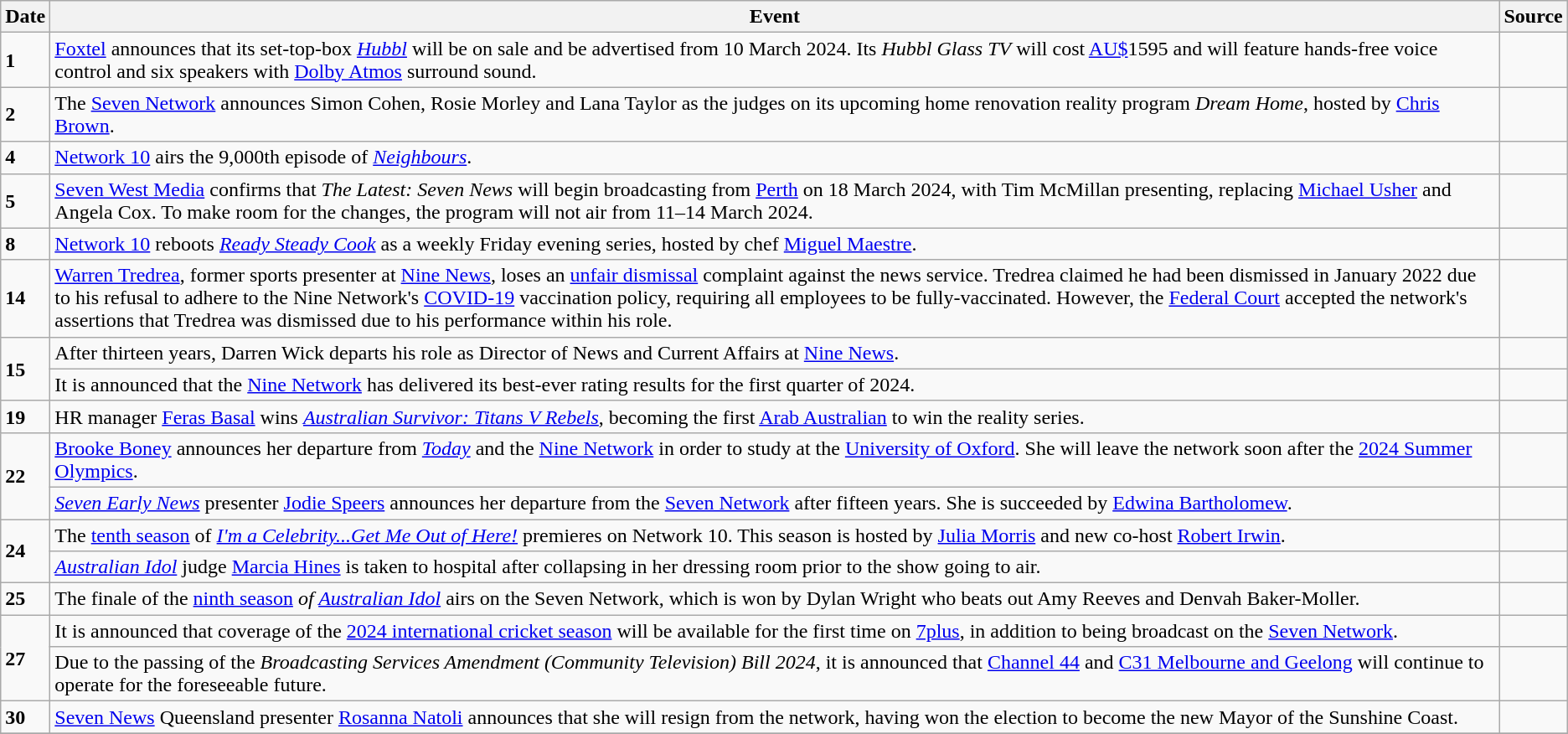<table class="wikitable">
<tr>
<th>Date</th>
<th>Event</th>
<th>Source</th>
</tr>
<tr>
<td><strong>1</strong></td>
<td><a href='#'>Foxtel</a> announces that its set-top-box <em><a href='#'>Hubbl</a></em> will be on sale and be advertised from 10 March 2024. Its <em>Hubbl Glass TV</em> will cost <a href='#'>AU$</a>1595 and will feature hands-free voice control and six speakers with <a href='#'>Dolby Atmos</a> surround sound.</td>
<td></td>
</tr>
<tr>
<td><strong>2</strong></td>
<td>The <a href='#'>Seven Network</a> announces Simon Cohen, Rosie Morley and Lana Taylor as the judges on its upcoming home renovation reality program <em>Dream Home</em>, hosted by <a href='#'>Chris Brown</a>.</td>
<td></td>
</tr>
<tr>
<td><strong>4</strong></td>
<td><a href='#'>Network 10</a> airs the 9,000th episode of <em><a href='#'>Neighbours</a></em>.</td>
<td></td>
</tr>
<tr>
<td><strong>5</strong></td>
<td><a href='#'>Seven West Media</a> confirms that <em>The Latest: Seven News</em> will begin broadcasting from <a href='#'>Perth</a> on 18 March 2024, with Tim McMillan presenting, replacing <a href='#'>Michael Usher</a> and Angela Cox. To make room for the changes, the program will not air from 11–14 March 2024.</td>
<td></td>
</tr>
<tr>
<td><strong>8</strong></td>
<td><a href='#'>Network 10</a> reboots <a href='#'><em>Ready Steady Cook</em></a> as a weekly Friday evening series, hosted by chef <a href='#'>Miguel Maestre</a>.</td>
<td></td>
</tr>
<tr>
<td><strong>14</strong></td>
<td><a href='#'>Warren Tredrea</a>, former sports presenter at <a href='#'>Nine News</a>, loses an <a href='#'>unfair dismissal</a> complaint against the news service. Tredrea claimed he had been dismissed in January 2022 due to his refusal to adhere to the Nine Network's <a href='#'>COVID-19</a> vaccination policy, requiring all employees to be fully-vaccinated. However, the <a href='#'>Federal Court</a> accepted the network's assertions that Tredrea was dismissed due to his performance within his role.</td>
<td></td>
</tr>
<tr>
<td rowspan=2><strong>15</strong></td>
<td>After thirteen years, Darren Wick departs his role as Director of News and Current Affairs at <a href='#'>Nine News</a>.</td>
<td></td>
</tr>
<tr>
<td>It is announced that the <a href='#'>Nine Network</a> has delivered its best-ever rating results for the first quarter of 2024.</td>
<td></td>
</tr>
<tr>
<td><strong>19</strong></td>
<td>HR manager <a href='#'>Feras Basal</a> wins <em><a href='#'>Australian Survivor: Titans V Rebels</a></em>, becoming the first <a href='#'>Arab Australian</a> to win the reality series.</td>
<td></td>
</tr>
<tr>
<td rowspan=2><strong>22</strong></td>
<td><a href='#'>Brooke Boney</a> announces her departure from <a href='#'><em>Today</em></a> and the <a href='#'>Nine Network</a> in order to study at the <a href='#'>University of Oxford</a>. She will leave the network soon after the <a href='#'>2024 Summer Olympics</a>.</td>
<td></td>
</tr>
<tr>
<td><em><a href='#'>Seven Early News</a></em> presenter <a href='#'>Jodie Speers</a> announces her departure from the <a href='#'>Seven Network</a> after fifteen years. She is succeeded by <a href='#'>Edwina Bartholomew</a>.</td>
<td></td>
</tr>
<tr>
<td rowspan=2><strong>24</strong></td>
<td>The <a href='#'>tenth season</a> of <em><a href='#'>I'm a Celebrity...Get Me Out of Here!</a></em> premieres on Network 10. This season is hosted by <a href='#'>Julia Morris</a> and new co-host <a href='#'>Robert Irwin</a>.</td>
<td></td>
</tr>
<tr>
<td><em><a href='#'>Australian Idol</a></em> judge <a href='#'>Marcia Hines</a> is taken to hospital after collapsing in her dressing room prior to the show going to air.</td>
<td></td>
</tr>
<tr>
<td><strong>25</strong></td>
<td>The finale of the <a href='#'>ninth season</a><em> of <a href='#'>Australian Idol</a></em> airs on the Seven Network, which is won by Dylan Wright who beats out Amy Reeves and Denvah Baker-Moller.</td>
<td></td>
</tr>
<tr>
<td rowspan=2><strong>27</strong></td>
<td>It is announced that coverage of the <a href='#'>2024 international cricket season</a> will be available for the first time on <a href='#'>7plus</a>, in addition to being broadcast on the <a href='#'>Seven Network</a>.</td>
<td></td>
</tr>
<tr>
<td>Due to the passing of the <em>Broadcasting Services Amendment (Community Television) Bill 2024</em>, it is announced that <a href='#'>Channel 44</a> and <a href='#'>C31 Melbourne and Geelong</a> will continue to operate for the foreseeable future.</td>
<td></td>
</tr>
<tr>
<td><strong>30</strong></td>
<td><a href='#'>Seven News</a> Queensland presenter <a href='#'>Rosanna Natoli</a> announces that she will resign from the network, having won the election to become the new Mayor of the Sunshine Coast.</td>
<td></td>
</tr>
<tr>
</tr>
</table>
